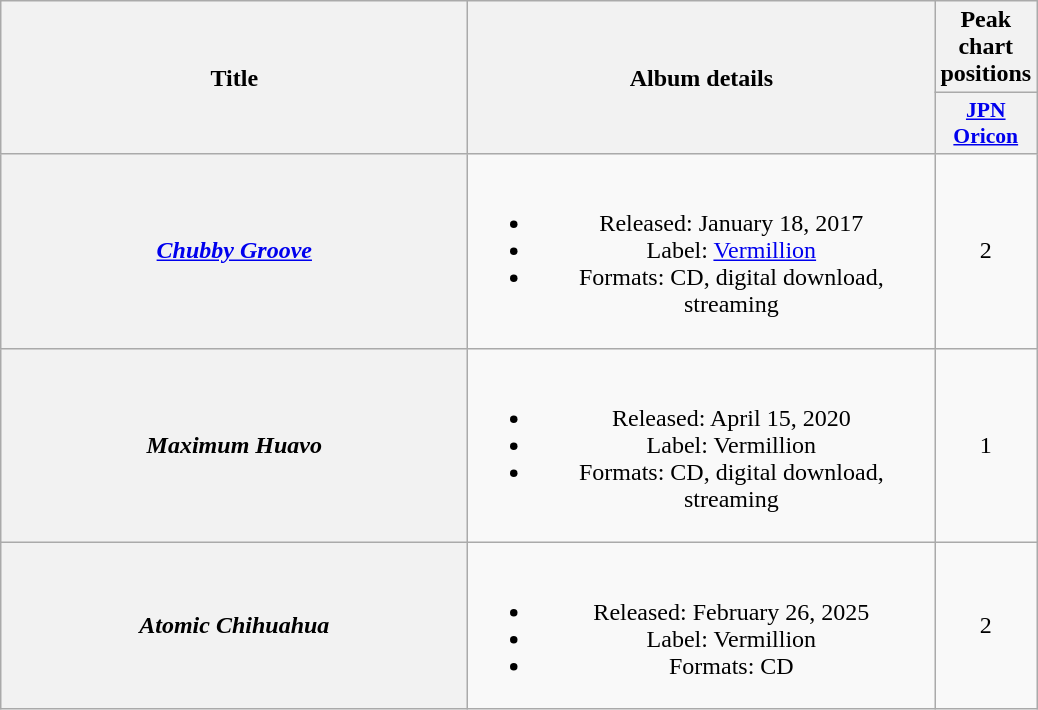<table class="wikitable plainrowheaders" style="text-align:center;">
<tr>
<th scope="col" rowspan="2" style="width:19em;">Title</th>
<th scope="col" rowspan="2" style="width:19em;">Album details</th>
<th scope="col" colspan="1">Peak<br>chart<br>positions</th>
</tr>
<tr>
<th scope="col" style="width:2.9em;font-size:90%;"><a href='#'>JPN<br>Oricon</a><br></th>
</tr>
<tr>
<th scope="row"><em><a href='#'>Chubby Groove</a></em></th>
<td><br><ul><li>Released: January 18, 2017</li><li>Label: <a href='#'>Vermillion</a></li><li>Formats: CD, digital download, streaming</li></ul></td>
<td>2</td>
</tr>
<tr>
<th scope="row"><em>Maximum Huavo</em></th>
<td><br><ul><li>Released: April 15, 2020</li><li>Label: Vermillion</li><li>Formats: CD, digital download, streaming</li></ul></td>
<td>1</td>
</tr>
<tr>
<th scope="row"><em>Atomic Chihuahua</em></th>
<td><br><ul><li>Released: February 26, 2025</li><li>Label: Vermillion</li><li>Formats: CD</li></ul></td>
<td>2</td>
</tr>
</table>
